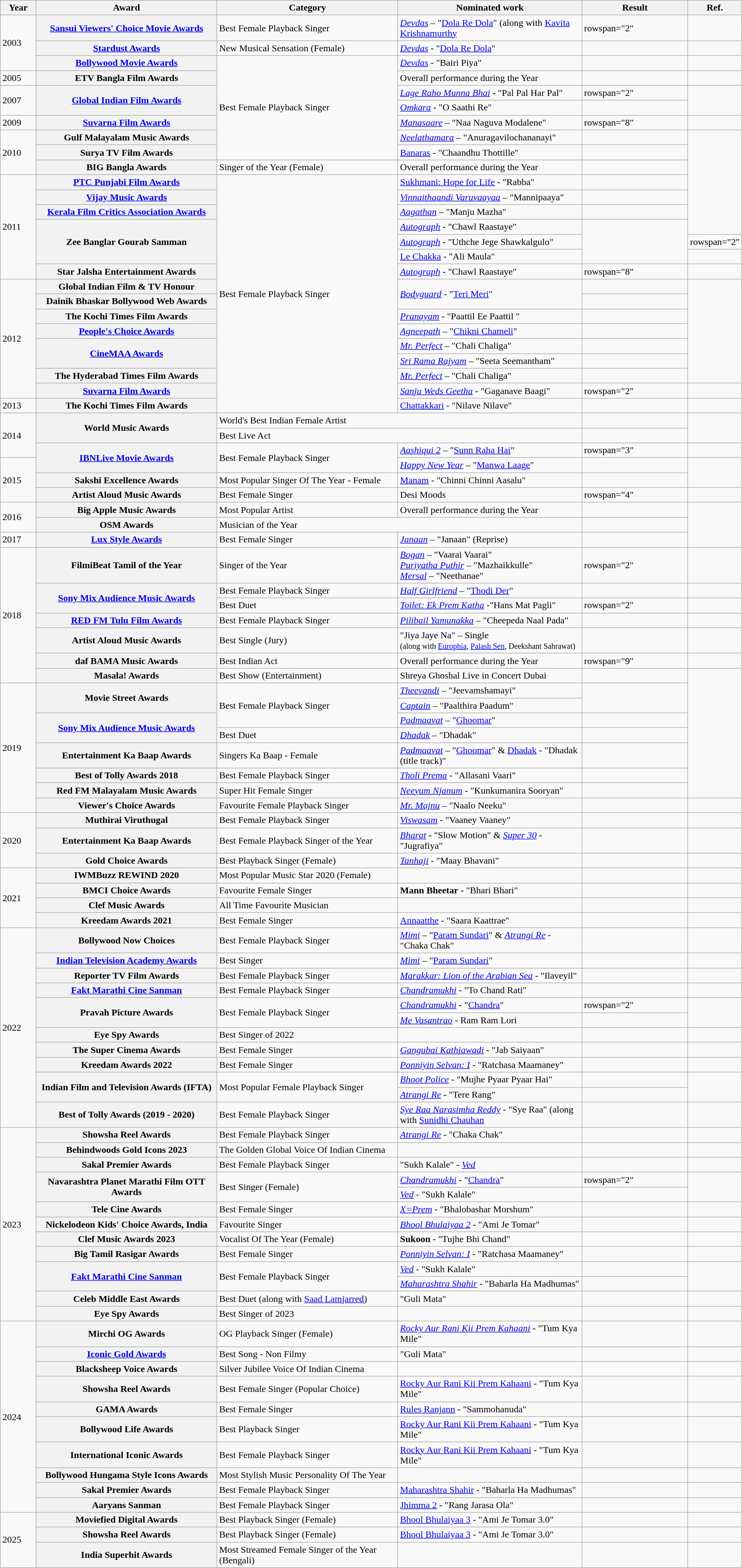<table class="wikitable plainrowheaders" width="100%" textcolor:#000;">
<tr>
<th scope="col" width=5%><strong>Year</strong></th>
<th scope="col" width=26%><strong>Award</strong></th>
<th scope="col" width=26%><strong>Category</strong></th>
<th scope="col" width=26%><strong>Nominated work</strong></th>
<th scope="col" width=15%><strong>Result</strong></th>
<th scope="col" width=2%><strong>Ref.</strong></th>
</tr>
<tr>
<td rowspan="3">2003</td>
<th scope="row"><a href='#'>Sansui Viewers' Choice Movie Awards</a></th>
<td>Best Female Playback Singer</td>
<td><em><a href='#'>Devdas</a></em> – "<a href='#'>Dola Re Dola</a>" (along with <a href='#'>Kavita Krishnamurthy</a></td>
<td>rowspan="2" </td>
<td><br></td>
</tr>
<tr>
<th scope="row"><a href='#'>Stardust Awards</a></th>
<td>New Musical Sensation (Female)</td>
<td><a href='#'><em>Devdas</em></a> - "<a href='#'>Dola Re Dola</a>"</td>
<td></td>
</tr>
<tr>
<th scope="row"><a href='#'>Bollywood Movie Awards</a></th>
<td rowspan="7">Best Female Playback Singer</td>
<td><a href='#'><em>Devdas</em></a> - "Bairi Piya"</td>
<td></td>
<td></td>
</tr>
<tr>
<td>2005</td>
<th scope="row">ETV Bangla Film Awards</th>
<td>Overall performance during the Year</td>
<td></td>
<td></td>
</tr>
<tr>
<td Rowspan="2">2007</td>
<th scope="row" rowspan="2"><a href='#'>Global Indian Film Awards</a></th>
<td><em><a href='#'>Lage Raho Munna Bhai</a></em> - "Pal Pal Har Pal"</td>
<td>rowspan="2" </td>
<td rowspan="2"></td>
</tr>
<tr>
<td><a href='#'><em>Omkara</em></a> - "O Saathi Re"</td>
</tr>
<tr>
<td>2009</td>
<th scope="row"><a href='#'>Suvarna Film Awards</a></th>
<td><em><a href='#'>Manasaare</a></em> – "Naa Naguva Modalene"</td>
<td>rowspan="8" </td>
<td></td>
</tr>
<tr>
<td rowspan="3">2010</td>
<th scope="row">Gulf Malayalam Music Awards</th>
<td><em><a href='#'>Neelathamara</a></em> – "Anuragavilochananayi"</td>
<td></td>
</tr>
<tr>
<th scope="row">Surya TV Film Awards</th>
<td><a href='#'>Banaras</a> - "Chaandhu Thottille"</td>
<td></td>
</tr>
<tr>
<th scope="row">BIG Bangla Awards</th>
<td>Singer of the Year (Female)</td>
<td>Overall performance during the Year</td>
<td></td>
</tr>
<tr>
<td rowspan="7">2011</td>
<th scope="row"><a href='#'>PTC Punjabi Film Awards</a></th>
<td rowspan="16">Best Female Playback Singer</td>
<td><a href='#'>Sukhmani: Hope for Life</a> - "Rabba"</td>
<td></td>
</tr>
<tr>
<th scope="row"><a href='#'>Vijay Music Awards</a></th>
<td><em><a href='#'>Vinnaithaandi Varuvaayaa</a></em> – "Mannipaaya"</td>
<td></td>
</tr>
<tr>
<th scope="row"><a href='#'>Kerala Film Critics Association Awards</a></th>
<td><em><a href='#'>Aagathan</a></em> – "Manju Mazha"</td>
<td></td>
</tr>
<tr>
<th scope="row" rowspan="3">Zee Banglar Gourab Samman</th>
<td><a href='#'><em>Autograph</em></a> - "Chawl Raastaye"</td>
<td rowspan="3"></td>
</tr>
<tr>
<td><a href='#'><em>Autograph</em></a> - "Uthche Jege Shawkalgulo"</td>
<td>rowspan="2" </td>
</tr>
<tr>
<td><a href='#'>Le Chakka</a> - "Ali Maula"</td>
</tr>
<tr>
<th scope="row">Star Jalsha Entertainment Awards</th>
<td><a href='#'><em>Autograph</em></a> - "Chawl Raastaye"</td>
<td>rowspan="8" </td>
<td></td>
</tr>
<tr>
<td rowspan="8">2012</td>
<th scope="row">Global Indian Film & TV Honour</th>
<td rowspan="2"><a href='#'><em>Bodyguard</em></a> - "<a href='#'>Teri Meri</a>"</td>
<td></td>
</tr>
<tr>
<th scope="row">Dainik Bhaskar Bollywood Web Awards</th>
<td></td>
</tr>
<tr>
<th scope="row">The Kochi Times Film Awards</th>
<td><em><a href='#'>Pranayam</a></em> - "Paattil Ee Paattil "</td>
<td></td>
</tr>
<tr>
<th scope="row"><a href='#'>People's Choice Awards</a></th>
<td><em><a href='#'>Agneepath</a></em> – "<a href='#'>Chikni Chameli</a>"</td>
<td></td>
</tr>
<tr>
<th scope="row" rowspan="2"><a href='#'>CineMAA Awards</a></th>
<td><em><a href='#'>Mr. Perfect</a></em> – "Chali Chaliga"</td>
<td></td>
</tr>
<tr ko>
<td><em><a href='#'>Sri Rama Rajyam</a></em> – "Seeta Seemantham"</td>
<td></td>
</tr>
<tr>
<th scope="row">The Hyderabad Times Film Awards</th>
<td><a href='#'><em>Mr. Perfect</em></a> – "Chali Chaliga"</td>
<td></td>
</tr>
<tr>
<th scope="row"><a href='#'>Suvarna Film Awards</a></th>
<td><em><a href='#'>Sanju Weds Geetha</a></em> - "Gaganave Baagi"</td>
<td>rowspan="2" </td>
<td></td>
</tr>
<tr>
<td rowspan="1">2013</td>
<th scope="row">The Kochi Times Film Awards</th>
<td><a href='#'>Chattakkari</a> - "Nilave Nilave"</td>
<td></td>
</tr>
<tr>
<td rowspan="3">2014</td>
<th scope="row" rowspan="2">World Music Awards</th>
<td colspan="2">World's Best Indian Female Artist</td>
<td></td>
<td rowspan="2"></td>
</tr>
<tr>
<td colspan="2">Best Live Act</td>
<td></td>
</tr>
<tr>
<th rowspan="2" scope="row"><a href='#'>IBNLive Movie Awards</a></th>
<td rowspan="2">Best Female Playback Singer</td>
<td rowspan="1"><em><a href='#'>Aashiqui 2</a></em> – "<a href='#'>Sunn Raha Hai</a>"</td>
<td>rowspan="3" </td>
<td></td>
</tr>
<tr>
<td rowspan="3">2015</td>
<td><em><a href='#'>Happy New Year</a></em> – "<a href='#'>Manwa Laage</a>"</td>
<td></td>
</tr>
<tr>
<th scope="row">Sakshi Excellence Awards</th>
<td>Most Popular Singer Of The Year - Female</td>
<td><a href='#'>Manam</a> - "Chinni Chinni Aasalu"</td>
<td></td>
</tr>
<tr>
<th scope="row">Artist Aloud Music Awards</th>
<td>Best Female Singer</td>
<td>Desi Moods</td>
<td>rowspan="4" </td>
<td></td>
</tr>
<tr>
<td rowspan="2">2016</td>
<th scope="row">Big Apple Music Awards</th>
<td>Most Popular Artist</td>
<td>Overall performance during the Year</td>
<td></td>
</tr>
<tr>
<th scope="row">OSM Awards</th>
<td colspan="2">Musician of the Year</td>
<td></td>
</tr>
<tr>
<td>2017</td>
<th scope="row"><a href='#'>Lux Style Awards</a></th>
<td>Best Female Singer</td>
<td><em><a href='#'>Janaan</a></em> – "Janaan" (Reprise)</td>
<td><br></td>
</tr>
<tr>
<td rowspan="7">2018</td>
<th scope="row">FilmiBeat Tamil of the Year</th>
<td>Singer of the Year</td>
<td><em><a href='#'>Bogan</a></em> – "Vaarai Vaarai"<br><em><a href='#'>Puriyatha Puthir</a></em> – "Mazhaikkulle"<br><em><a href='#'>Mersal</a></em> – "Neethanae"</td>
<td>rowspan="2"</td>
<td></td>
</tr>
<tr>
<th scope="row" rowspan="2"><a href='#'>Sony Mix Audience Music Awards</a></th>
<td>Best Female Playback Singer</td>
<td><em><a href='#'>Half Girlfriend</a></em> – "<a href='#'>Thodi Der</a>"</td>
<td></td>
</tr>
<tr>
<td>Best Duet</td>
<td><em><a href='#'>Toilet: Ek Prem Katha</a></em> -"Hans Mat Pagli"</td>
<td>rowspan="2" </td>
<td></td>
</tr>
<tr>
<th scope="row"><a href='#'>RED FM Tulu Film Awards</a></th>
<td>Best Female Playback Singer</td>
<td><em><a href='#'>Pilibail Yamunakka</a></em> – "Cheepeda Naal Pada"</td>
<td></td>
</tr>
<tr>
<th scope="row">Artist Aloud Music Awards</th>
<td>Best Single (Jury)</td>
<td>"Jiya Jaye Na" – Single <br><small>(along with <a href='#'>Europhia</a>, <a href='#'>Palash Sen</a>, Deekshant Sahrawat)</small></td>
<td></td>
<td><br></td>
</tr>
<tr>
<th scope="row">daf BAMA Music Awards</th>
<td>Best Indian Act</td>
<td>Overall performance during the Year</td>
<td>rowspan="9" </td>
<td><br></td>
</tr>
<tr>
<th scope="row">Masala! Awards</th>
<td>Best Show (Entertainment)</td>
<td>Shreya Ghoshal Live in Concert Dubai</td>
<td></td>
</tr>
<tr>
<td rowspan="8">2019</td>
<th scope="row" rowspan="2">Movie Street Awards</th>
<td rowspan="3">Best Female Playback Singer</td>
<td><em><a href='#'>Theevandi</a></em> – "Jeevamshamayi"</td>
<td rowspan="2"></td>
</tr>
<tr>
<td><em><a href='#'>Captain</a></em> – "Paalthira Paadum"</td>
</tr>
<tr>
<th scope="row" rowspan="2"><a href='#'>Sony Mix Audience Music Awards</a></th>
<td><em><a href='#'>Padmaavat</a></em> – "<a href='#'>Ghoomar</a>"</td>
<td></td>
</tr>
<tr>
<td>Best Duet</td>
<td><em><a href='#'>Dhadak</a></em> – "Dhadak"</td>
<td></td>
</tr>
<tr>
<th scope="row">Entertainment Ka Baap Awards</th>
<td>Singers Ka Baap - Female</td>
<td><em><a href='#'>Padmaavat</a></em> – "<a href='#'>Ghoomar</a>" & <a href='#'>Dhadak</a> - "Dhadak (title track)"</td>
<td></td>
</tr>
<tr>
<th scope="row">Best of Tolly Awards 2018</th>
<td>Best Female Playback Singer</td>
<td><a href='#'><em>Tholi Prema</em></a> - "Allasani Vaari"</td>
<td></td>
</tr>
<tr>
<th scope="row">Red FM Malayalam Music Awards</th>
<td>Super Hit Female Singer</td>
<td><em><a href='#'>Neeyum Njanum</a></em> - "Kunkumanira Sooryan"</td>
<td></td>
</tr>
<tr>
<th scope="row">Viewer's Choice Awards</th>
<td>Favourite Female Playback Singer</td>
<td><em><a href='#'>Mr. Majnu</a></em> – "Naalo Neeku"</td>
<td></td>
<td></td>
</tr>
<tr>
<td rowspan="3">2020</td>
<th scope="row">Muthirai Viruthugal</th>
<td>Best Female Playback Singer</td>
<td><em><a href='#'>Viswasam</a></em> - "Vaaney Vaaney"</td>
<td></td>
<td></td>
</tr>
<tr>
<th scope="row">Entertainment Ka Baap Awards</th>
<td>Best Female Playback Singer of the Year</td>
<td><a href='#'><em>Bharat</em></a> - "Slow Motion" & <a href='#'><em>Super 30</em></a> - "Jugrafiya"</td>
<td></td>
<td></td>
</tr>
<tr>
<th scope="row">Gold Choice Awards</th>
<td>Best Playback Singer (Female)</td>
<td><em><a href='#'>Tanhaji</a></em> - "Maay Bhavani"</td>
<td></td>
<td></td>
</tr>
<tr>
<td rowspan="4">2021</td>
<th scope="row">IWMBuzz REWIND 2020</th>
<td>Most Popular Music Star 2020 (Female)</td>
<td></td>
<td></td>
<td></td>
</tr>
<tr>
<th scope="row">BMCI Choice Awards</th>
<td>Favourite Female Singer</td>
<td><strong>Mann Bheetar</strong> - "Bhari Bhari"</td>
<td></td>
<td></td>
</tr>
<tr>
<th scope="row">Clef Music Awards</th>
<td>All Time Favourite Musician</td>
<td></td>
<td></td>
<td></td>
</tr>
<tr>
<th scope="row">Kreedam Awards 2021</th>
<td>Best Female Singer</td>
<td><a href='#'>Annaatthe</a> - "Saara Kaattrae"</td>
<td></td>
<td></td>
</tr>
<tr>
<td rowspan="12">2022</td>
<th scope="row">Bollywood Now Choices</th>
<td>Best Female Playback Singer</td>
<td><a href='#'><em>Mimi</em></a> – "<a href='#'>Param Sundari</a>" & <em><a href='#'>Atrangi Re</a></em> - "Chaka Chak"</td>
<td></td>
<td></td>
</tr>
<tr>
<th scope="row"><a href='#'>Indian Television Academy Awards</a></th>
<td>Best Singer</td>
<td><a href='#'><em>Mimi</em></a> – "<a href='#'>Param Sundari</a>"</td>
<td></td>
<td></td>
</tr>
<tr>
<th scope="row">Reporter TV Film Awards</th>
<td>Best Female Playback Singer</td>
<td><em><a href='#'>Marakkar: Lion of the Arabian Sea</a></em> - "Ilaveyil"</td>
<td></td>
<td></td>
</tr>
<tr>
<th scope="row"><a href='#'>Fakt Marathi Cine Sanman</a></th>
<td>Best Female Playback Singer</td>
<td><a href='#'><em>Chandramukhi</em></a> - "To Chand Rati"</td>
<td></td>
<td></td>
</tr>
<tr>
<th scope="row" rowspan="2">Pravah Picture Awards</th>
<td rowspan="2">Best Female Playback Singer</td>
<td><a href='#'><em>Chandramukhi</em></a> - "<a href='#'>Chandra</a>"</td>
<td>rowspan="2" </td>
<td rowspan="2"></td>
</tr>
<tr>
<td><em><a href='#'>Me Vasantrao</a></em> - Ram Ram Lori</td>
</tr>
<tr>
<th scope="row">Eye Spy Awards</th>
<td>Best Singer of 2022</td>
<td></td>
<td></td>
<td></td>
</tr>
<tr>
<th scope="row">The Super Cinema Awards</th>
<td>Best Female Singer</td>
<td><em><a href='#'>Gangubai Kathiawadi</a></em> - "Jab Saiyaan"</td>
<td></td>
<td></td>
</tr>
<tr>
<th scope="row">Kreedam Awards 2022</th>
<td>Best Female Singer</td>
<td><em><a href='#'>Ponniyin Selvan: I</a></em> - "Ratchasa Maamaney"</td>
<td></td>
<td></td>
</tr>
<tr>
<th scope="row" rowspan="2">Indian Film and Television Awards (IFTA)</th>
<td rowspan="2">Most Popular Female Playback Singer</td>
<td><em><a href='#'>Bhoot Police</a></em> - "Mujhe Pyaar Pyaar Hai"</td>
<td></td>
<td rowspan="2"></td>
</tr>
<tr>
<td><em><a href='#'>Atrangi Re</a></em> - "Tere Rang"</td>
<td></td>
</tr>
<tr>
<th scope="row">Best of Tolly Awards (2019 - 2020)</th>
<td>Best Female Playback Singer</td>
<td><em><a href='#'>Sye Raa Narasimha Reddy</a></em> - "Sye Raa" (along with <a href='#'>Sunidhi Chauhan</a></td>
<td></td>
<td></td>
</tr>
<tr>
<td rowspan="13">2023</td>
<th scope="row">Showsha Reel Awards</th>
<td>Best Female Playback Singer</td>
<td><em><a href='#'>Atrangi Re</a></em> - "Chaka Chak"</td>
<td></td>
<td></td>
</tr>
<tr>
<th scope="row">Behindwoods Gold Icons 2023</th>
<td>The Golden Global Voice Of Indian Cinema</td>
<td></td>
<td></td>
<td></td>
</tr>
<tr>
<th scope="row">Sakal Premier Awards</th>
<td>Best Female Playback Singer</td>
<td>"Sukh Kalale" - <a href='#'><em>Ved</em></a></td>
<td></td>
<td></td>
</tr>
<tr>
<th scope="row" rowspan="2">Navarashtra Planet Marathi Film OTT Awards</th>
<td rowspan="2">Best Singer (Female)</td>
<td><a href='#'><em>Chandramukhi</em></a> - "<a href='#'>Chandra</a>"</td>
<td>rowspan="2"</td>
<td rowspan="2"></td>
</tr>
<tr>
<td><a href='#'><em>Ved</em></a> - "Sukh Kalale"</td>
</tr>
<tr>
<th scope="row">Tele Cine Awards</th>
<td>Best Female Singer</td>
<td><em><a href='#'>X=Prem</a></em> - "Bhalobashar Morshum"</td>
<td></td>
<td></td>
</tr>
<tr>
<th scope="row">Nickelodeon Kids' Choice Awards, India</th>
<td>Favourite Singer</td>
<td><em><a href='#'>Bhool Bhulaiyaa 2</a></em> - "Ami Je Tomar"</td>
<td></td>
<td></td>
</tr>
<tr>
<th scope="row">Clef Music Awards 2023</th>
<td>Vocalist Of The Year (Female)</td>
<td><strong>Sukoon</strong> - "Tujhe Bhi Chand"</td>
<td></td>
<td></td>
</tr>
<tr>
<th scope="row">Big Tamil Rasigar Awards</th>
<td>Best Female Singer</td>
<td><em><a href='#'>Ponniyin Selvan: I</a></em> - "Ratchasa Maamaney"</td>
<td></td>
<td></td>
</tr>
<tr>
<th scope="row" rowspan="2"><a href='#'>Fakt Marathi Cine Sanman</a></th>
<td rowspan="2">Best Female Playback Singer</td>
<td><em><a href='#'>Ved</a></em> - "Sukh Kalale"</td>
<td></td>
<td rowspan="2"></td>
</tr>
<tr>
<td><em><a href='#'>Maharashtra Shahir</a></em> - "Baharla Ha Madhumas"</td>
<td></td>
</tr>
<tr>
<th scope="row">Celeb Middle East Awards</th>
<td>Best Duet (along with <a href='#'>Saad Lamjarred</a>)</td>
<td>"Guli Mata"</td>
<td></td>
<td></td>
</tr>
<tr>
<th scope="row">Eye Spy Awards</th>
<td>Best Singer of 2023</td>
<td></td>
<td></td>
<td></td>
</tr>
<tr>
<td rowspan="10">2024</td>
<th scope="row">Mirchi OG Awards</th>
<td>OG Playback Singer (Female)</td>
<td><em><a href='#'>Rocky Aur Rani Kii Prem Kahaani</a></em> - "Tum Kya Mile"</td>
<td></td>
<td></td>
</tr>
<tr>
<th scope="row"><a href='#'>Iconic Gold Awards</a></th>
<td>Best Song - Non Filmy</td>
<td>"Guli Mata"</td>
<td></td>
<td></td>
</tr>
<tr>
<th scope="row">Blacksheep Voice Awards</th>
<td>Silver Jubilee Voice Of Indian Cinema</td>
<td></td>
<td></td>
<td></td>
</tr>
<tr>
<th scope="row">Showsha Reel Awards</th>
<td>Best Female Singer (Popular Choice)</td>
<td><a href='#'>Rocky Aur Rani Kii Prem Kahaani</a> - "Tum Kya Mile"</td>
<td></td>
<td></td>
</tr>
<tr>
<th scope="row">GAMA Awards</th>
<td>Best Female Singer</td>
<td><a href='#'>Rules Ranjann</a> - "Sammohanuda"</td>
<td></td>
<td></td>
</tr>
<tr>
<th scope="row">Bollywood Life Awards</th>
<td>Best Playback Singer</td>
<td><a href='#'>Rocky Aur Rani Kii Prem Kahaani</a> - "Tum Kya Mile"</td>
<td></td>
<td></td>
</tr>
<tr>
<th scope="row">International Iconic Awards</th>
<td>Best Female Playback Singer</td>
<td><a href='#'>Rocky Aur Rani Kii Prem Kahaani</a> - "Tum Kya Mile"</td>
<td></td>
<td></td>
</tr>
<tr>
<th scope="row">Bollywood Hungama Style Icons Awards</th>
<td>Most Stylish Music Personality Of The Year</td>
<td></td>
<td></td>
<td></td>
</tr>
<tr>
<th scope="row">Sakal Premier Awards</th>
<td>Best Female Playback Singer</td>
<td><a href='#'>Maharashtra Shahir</a> - "Baharla Ha Madhumas"</td>
<td></td>
<td></td>
</tr>
<tr>
<th scope="row">Aaryans Sanman</th>
<td>Best Female Playback Singer</td>
<td><a href='#'>Jhimma 2</a> - "Rang Jarasa Ola"</td>
<td></td>
<td></td>
</tr>
<tr>
<td rowspan="3">2025</td>
<th scope="row">Moviefied Digital Awards</th>
<td>Best Playback Singer (Female)</td>
<td><a href='#'>Bhool Bhulaiyaa 3</a> - "Ami Je Tomar 3.0"</td>
<td></td>
<td></td>
</tr>
<tr>
<th scope="row">Showsha Reel Awards</th>
<td>Best Playback Singer (Female)</td>
<td><a href='#'>Bhool Bhulaiyaa 3</a> - "Ami Je Tomar 3.0"</td>
<td></td>
<td></td>
</tr>
<tr>
<th scope="row">India Superhit Awards</th>
<td>Most Streamed Female Singer of the Year (Bengali)</td>
<td></td>
<td></td>
<td></td>
</tr>
</table>
